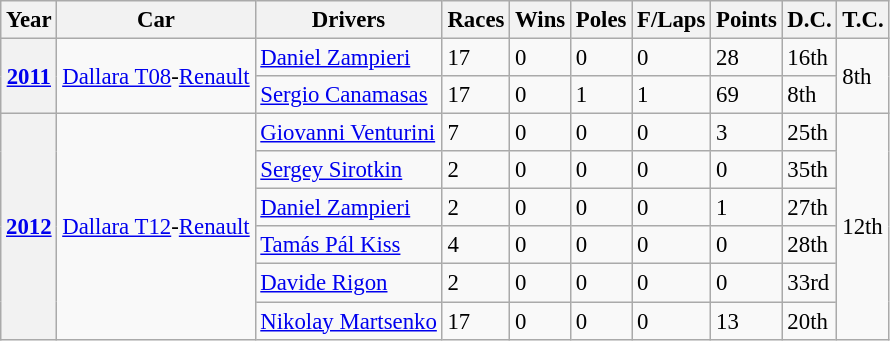<table class="wikitable" style="font-size:95%">
<tr>
<th>Year</th>
<th>Car</th>
<th>Drivers</th>
<th>Races</th>
<th>Wins</th>
<th>Poles</th>
<th>F/Laps</th>
<th>Points</th>
<th>D.C.</th>
<th>T.C.</th>
</tr>
<tr>
<th rowspan="2"><a href='#'>2011</a></th>
<td rowspan="2"><a href='#'>Dallara T08</a>-<a href='#'>Renault</a></td>
<td> <a href='#'>Daniel Zampieri</a></td>
<td>17</td>
<td>0</td>
<td>0</td>
<td>0</td>
<td>28</td>
<td>16th</td>
<td rowspan=2>8th</td>
</tr>
<tr>
<td> <a href='#'>Sergio Canamasas</a></td>
<td>17</td>
<td>0</td>
<td>1</td>
<td>1</td>
<td>69</td>
<td>8th</td>
</tr>
<tr>
<th rowspan="6"><a href='#'>2012</a></th>
<td rowspan="6"><a href='#'>Dallara T12</a>-<a href='#'>Renault</a></td>
<td> <a href='#'>Giovanni Venturini</a></td>
<td>7</td>
<td>0</td>
<td>0</td>
<td>0</td>
<td>3</td>
<td>25th</td>
<td rowspan=6>12th</td>
</tr>
<tr>
<td> <a href='#'>Sergey Sirotkin</a></td>
<td>2</td>
<td>0</td>
<td>0</td>
<td>0</td>
<td>0</td>
<td>35th</td>
</tr>
<tr>
<td> <a href='#'>Daniel Zampieri</a></td>
<td>2</td>
<td>0</td>
<td>0</td>
<td>0</td>
<td>1</td>
<td>27th</td>
</tr>
<tr>
<td> <a href='#'>Tamás Pál Kiss</a></td>
<td>4</td>
<td>0</td>
<td>0</td>
<td>0</td>
<td>0</td>
<td>28th</td>
</tr>
<tr>
<td> <a href='#'>Davide Rigon</a></td>
<td>2</td>
<td>0</td>
<td>0</td>
<td>0</td>
<td>0</td>
<td>33rd</td>
</tr>
<tr>
<td> <a href='#'>Nikolay Martsenko</a></td>
<td>17</td>
<td>0</td>
<td>0</td>
<td>0</td>
<td>13</td>
<td>20th</td>
</tr>
</table>
